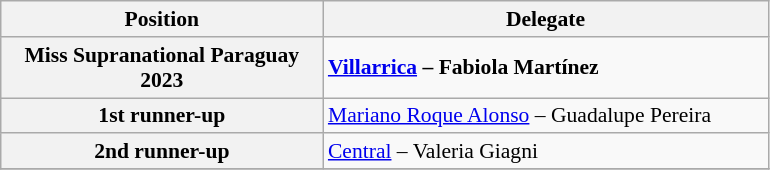<table class="wikitable" style="font-size: 90%">
<tr>
<th width=208>Position</th>
<th width=290>Delegate</th>
</tr>
<tr>
<th>Miss Supranational Paraguay 2023</th>
<td><strong> <a href='#'>Villarrica</a> – Fabiola Martínez</strong></td>
</tr>
<tr>
<th>1st runner-up</th>
<td> <a href='#'>Mariano Roque Alonso</a> – Guadalupe Pereira</td>
</tr>
<tr>
<th>2nd runner-up</th>
<td> <a href='#'>Central</a> – Valeria Giagni</td>
</tr>
<tr>
</tr>
</table>
